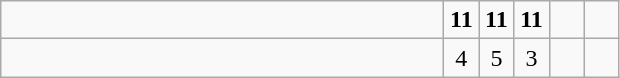<table class="wikitable">
<tr>
<td style="width:18em"><strong> </strong></td>
<td align=center style="width:1em"><strong>11</strong></td>
<td align=center style="width:1em"><strong>11</strong></td>
<td align=center style="width:1em"><strong>11</strong></td>
<td align=center style="width:1em"></td>
<td align=center style="width:1em"></td>
</tr>
<tr>
<td style="width:18em"></td>
<td align=center style="width:1em">4</td>
<td align=center style="width:1em">5</td>
<td align=center style="width:1em">3</td>
<td align=center style="width:1em"></td>
<td align=center style="width:1em"></td>
</tr>
</table>
